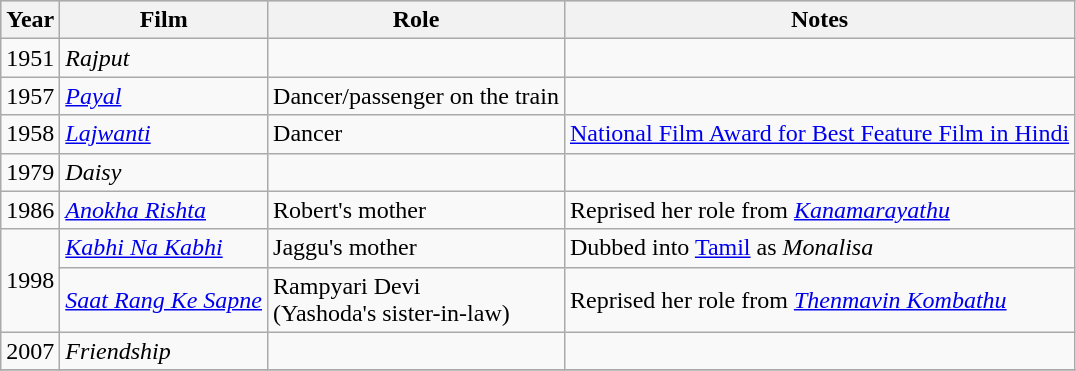<table class="wikitable sortable">
<tr style="background:#ccc; text-align:center;">
<th>Year</th>
<th>Film</th>
<th>Role</th>
<th>Notes</th>
</tr>
<tr>
<td>1951</td>
<td><em>Rajput</em></td>
<td></td>
<td></td>
</tr>
<tr>
<td>1957</td>
<td><em><a href='#'>Payal</a></em></td>
<td>Dancer/passenger on the train</td>
<td></td>
</tr>
<tr>
<td>1958</td>
<td><em><a href='#'>Lajwanti</a></em></td>
<td>Dancer</td>
<td><a href='#'>National Film Award for Best Feature Film in Hindi </a></td>
</tr>
<tr>
<td>1979</td>
<td><em>Daisy</em></td>
<td></td>
<td></td>
</tr>
<tr>
<td>1986</td>
<td><em><a href='#'>Anokha Rishta</a></em></td>
<td>Robert's mother</td>
<td>Reprised her role from <em><a href='#'>Kanamarayathu</a></em></td>
</tr>
<tr>
<td rowspan=2>1998</td>
<td><em><a href='#'>Kabhi Na Kabhi</a></em></td>
<td>Jaggu's mother</td>
<td>Dubbed into <a href='#'>Tamil</a> as <em>Monalisa</em></td>
</tr>
<tr>
<td><em><a href='#'>Saat Rang Ke Sapne</a></em></td>
<td>Rampyari Devi <br>(Yashoda's sister-in-law)</td>
<td>Reprised her role from <em><a href='#'>Thenmavin Kombathu</a></em></td>
</tr>
<tr>
<td>2007</td>
<td><em>Friendship</em></td>
<td></td>
<td></td>
</tr>
<tr>
</tr>
</table>
